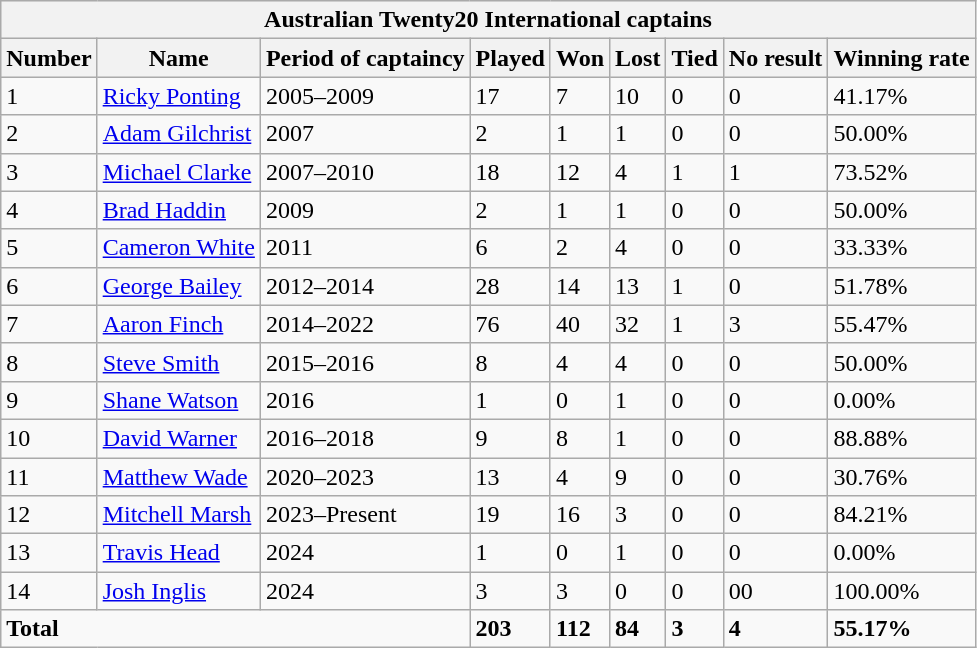<table class="wikitable sortable">
<tr style="background:#efefef;">
<th colspan="9">Australian Twenty20 International captains</th>
</tr>
<tr style="background:#efefef;">
<th>Number</th>
<th>Name</th>
<th>Period of captaincy</th>
<th>Played</th>
<th>Won</th>
<th>Lost</th>
<th>Tied</th>
<th>No result</th>
<th>Winning rate</th>
</tr>
<tr>
<td>1</td>
<td><a href='#'>Ricky Ponting</a></td>
<td>2005–2009</td>
<td>17</td>
<td>7</td>
<td>10</td>
<td>0</td>
<td>0</td>
<td>41.17%</td>
</tr>
<tr>
<td>2</td>
<td><a href='#'>Adam Gilchrist</a></td>
<td>2007</td>
<td>2</td>
<td>1</td>
<td>1</td>
<td>0</td>
<td>0</td>
<td>50.00%</td>
</tr>
<tr>
<td>3</td>
<td><a href='#'>Michael Clarke</a></td>
<td>2007–2010</td>
<td>18</td>
<td>12</td>
<td>4</td>
<td>1</td>
<td>1</td>
<td>73.52%</td>
</tr>
<tr>
<td>4</td>
<td><a href='#'>Brad Haddin</a></td>
<td>2009</td>
<td>2</td>
<td>1</td>
<td>1</td>
<td>0</td>
<td>0</td>
<td>50.00%</td>
</tr>
<tr>
<td>5</td>
<td><a href='#'>Cameron White</a></td>
<td>2011</td>
<td>6</td>
<td>2</td>
<td>4</td>
<td>0</td>
<td>0</td>
<td>33.33%</td>
</tr>
<tr>
<td>6</td>
<td><a href='#'>George Bailey</a></td>
<td>2012–2014</td>
<td>28</td>
<td>14</td>
<td>13</td>
<td>1</td>
<td>0</td>
<td>51.78%</td>
</tr>
<tr>
<td>7</td>
<td><a href='#'>Aaron Finch</a></td>
<td>2014–2022</td>
<td>76</td>
<td>40</td>
<td>32</td>
<td>1</td>
<td>3</td>
<td>55.47%</td>
</tr>
<tr>
<td>8</td>
<td><a href='#'>Steve Smith</a></td>
<td>2015–2016</td>
<td>8</td>
<td>4</td>
<td>4</td>
<td>0</td>
<td>0</td>
<td>50.00%</td>
</tr>
<tr>
<td>9</td>
<td><a href='#'>Shane Watson</a></td>
<td>2016</td>
<td>1</td>
<td>0</td>
<td>1</td>
<td>0</td>
<td>0</td>
<td>0.00%</td>
</tr>
<tr>
<td>10</td>
<td><a href='#'>David Warner</a></td>
<td>2016–2018</td>
<td>9</td>
<td>8</td>
<td>1</td>
<td>0</td>
<td>0</td>
<td>88.88%</td>
</tr>
<tr>
<td>11</td>
<td><a href='#'>Matthew Wade</a></td>
<td>2020–2023</td>
<td>13</td>
<td>4</td>
<td>9</td>
<td>0</td>
<td>0</td>
<td>30.76%</td>
</tr>
<tr>
<td>12</td>
<td><a href='#'>Mitchell Marsh</a></td>
<td>2023–Present</td>
<td>19</td>
<td>16</td>
<td>3</td>
<td>0</td>
<td>0</td>
<td>84.21%</td>
</tr>
<tr>
<td>13</td>
<td><a href='#'>Travis Head</a></td>
<td>2024</td>
<td>1</td>
<td>0</td>
<td>1</td>
<td>0</td>
<td>0</td>
<td>0.00%</td>
</tr>
<tr>
<td>14</td>
<td><a href='#'>Josh Inglis</a></td>
<td>2024</td>
<td>3</td>
<td>3</td>
<td>0</td>
<td>0</td>
<td>00</td>
<td>100.00%</td>
</tr>
<tr>
<td colspan="3"><strong>Total</strong></td>
<td><strong>203</strong></td>
<td><strong>112</strong></td>
<td><strong>84</strong></td>
<td><strong>3</strong></td>
<td><strong>4</strong></td>
<td><strong>55.17%</strong></td>
</tr>
</table>
